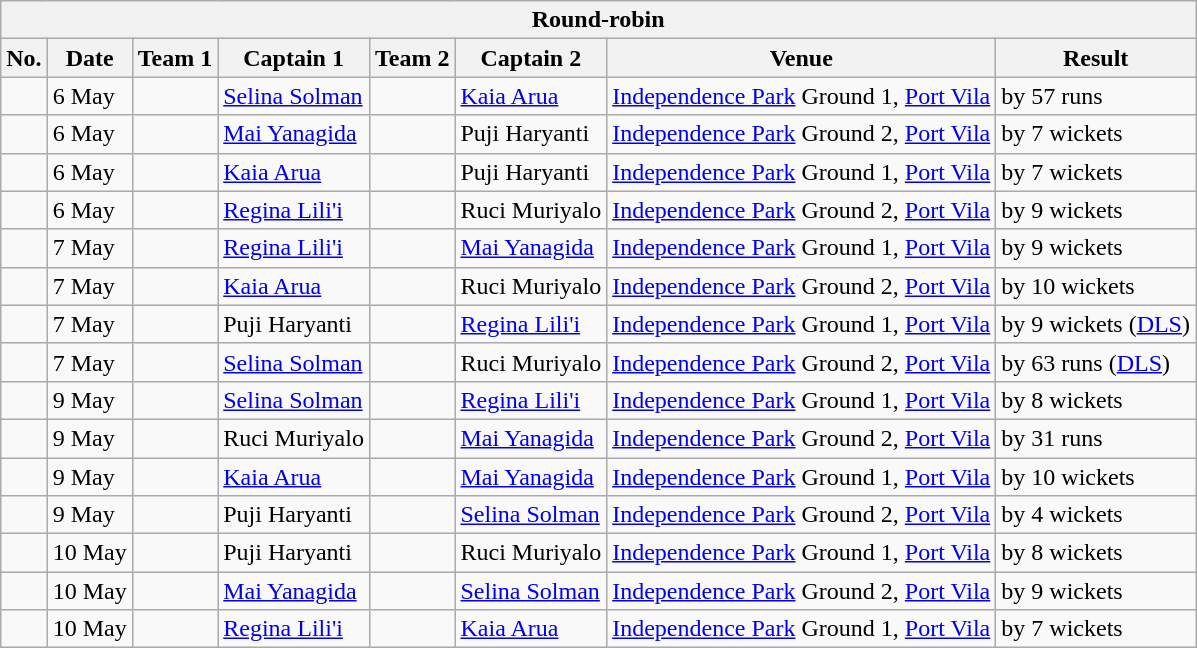<table class="wikitable">
<tr>
<th colspan="8">Round-robin</th>
</tr>
<tr>
<th>No.</th>
<th>Date</th>
<th>Team 1</th>
<th>Captain 1</th>
<th>Team 2</th>
<th>Captain 2</th>
<th>Venue</th>
<th>Result</th>
</tr>
<tr>
<td></td>
<td>6 May</td>
<td></td>
<td><a href='#'>Selina Solman</a></td>
<td></td>
<td><a href='#'>Kaia Arua</a></td>
<td><a href='#'>Independence Park</a> Ground 1, <a href='#'>Port Vila</a></td>
<td> by 57 runs</td>
</tr>
<tr>
<td></td>
<td>6 May</td>
<td></td>
<td><a href='#'>Mai Yanagida</a></td>
<td></td>
<td>Puji Haryanti</td>
<td><a href='#'>Independence Park</a> Ground 2, <a href='#'>Port Vila</a></td>
<td> by 7 wickets</td>
</tr>
<tr>
<td></td>
<td>6 May</td>
<td></td>
<td><a href='#'>Kaia Arua</a></td>
<td></td>
<td>Puji Haryanti</td>
<td><a href='#'>Independence Park</a> Ground 1, <a href='#'>Port Vila</a></td>
<td> by 7 wickets</td>
</tr>
<tr>
<td></td>
<td>6 May</td>
<td></td>
<td><a href='#'>Regina Lili'i</a></td>
<td></td>
<td>Ruci Muriyalo</td>
<td><a href='#'>Independence Park</a> Ground 2, <a href='#'>Port Vila</a></td>
<td> by 9 wickets</td>
</tr>
<tr>
<td></td>
<td>7 May</td>
<td></td>
<td><a href='#'>Regina Lili'i</a></td>
<td></td>
<td><a href='#'>Mai Yanagida</a></td>
<td><a href='#'>Independence Park</a> Ground 1, <a href='#'>Port Vila</a></td>
<td> by 9 wickets</td>
</tr>
<tr>
<td></td>
<td>7 May</td>
<td></td>
<td><a href='#'>Kaia Arua</a></td>
<td></td>
<td>Ruci Muriyalo</td>
<td><a href='#'>Independence Park</a> Ground 2, <a href='#'>Port Vila</a></td>
<td> by 10 wickets</td>
</tr>
<tr>
<td></td>
<td>7 May</td>
<td></td>
<td>Puji Haryanti</td>
<td></td>
<td><a href='#'>Regina Lili'i</a></td>
<td><a href='#'>Independence Park</a> Ground 1, <a href='#'>Port Vila</a></td>
<td> by 9 wickets (<a href='#'>DLS</a>)</td>
</tr>
<tr>
<td></td>
<td>7 May</td>
<td></td>
<td><a href='#'>Selina Solman</a></td>
<td></td>
<td>Ruci Muriyalo</td>
<td><a href='#'>Independence Park</a> Ground 2, <a href='#'>Port Vila</a></td>
<td> by 63 runs (<a href='#'>DLS</a>)</td>
</tr>
<tr>
<td></td>
<td>9 May</td>
<td></td>
<td><a href='#'>Selina Solman</a></td>
<td></td>
<td><a href='#'>Regina Lili'i</a></td>
<td><a href='#'>Independence Park</a> Ground 1, <a href='#'>Port Vila</a></td>
<td> by 8 wickets</td>
</tr>
<tr>
<td></td>
<td>9 May</td>
<td></td>
<td>Ruci Muriyalo</td>
<td></td>
<td><a href='#'>Mai Yanagida</a></td>
<td><a href='#'>Independence Park</a> Ground 2, <a href='#'>Port Vila</a></td>
<td> by 31 runs</td>
</tr>
<tr>
<td></td>
<td>9 May</td>
<td></td>
<td><a href='#'>Kaia Arua</a></td>
<td></td>
<td><a href='#'>Mai Yanagida</a></td>
<td><a href='#'>Independence Park</a> Ground 1, <a href='#'>Port Vila</a></td>
<td> by 10 wickets</td>
</tr>
<tr>
<td></td>
<td>9 May</td>
<td></td>
<td>Puji Haryanti</td>
<td></td>
<td><a href='#'>Selina Solman</a></td>
<td><a href='#'>Independence Park</a> Ground 2, <a href='#'>Port Vila</a></td>
<td> by 4 wickets</td>
</tr>
<tr>
<td></td>
<td>10 May</td>
<td></td>
<td>Puji Haryanti</td>
<td></td>
<td>Ruci Muriyalo</td>
<td><a href='#'>Independence Park</a> Ground 1, <a href='#'>Port Vila</a></td>
<td> by 8 wickets</td>
</tr>
<tr>
<td></td>
<td>10 May</td>
<td></td>
<td><a href='#'>Mai Yanagida</a></td>
<td></td>
<td><a href='#'>Selina Solman</a></td>
<td><a href='#'>Independence Park</a> Ground 2, <a href='#'>Port Vila</a></td>
<td> by 9 wickets</td>
</tr>
<tr>
<td></td>
<td>10 May</td>
<td></td>
<td><a href='#'>Regina Lili'i</a></td>
<td></td>
<td><a href='#'>Kaia Arua</a></td>
<td><a href='#'>Independence Park</a> Ground 1, <a href='#'>Port Vila</a></td>
<td> by 7 wickets</td>
</tr>
</table>
